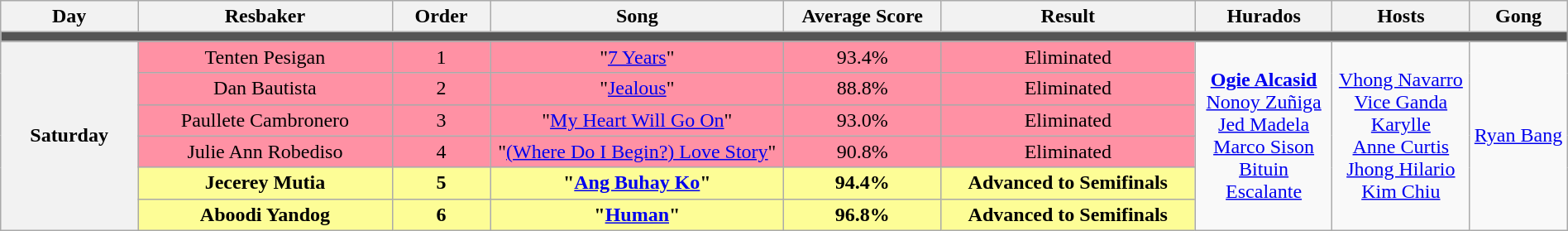<table class="wikitable" style="text-align:center; width:100%;">
<tr>
<th width="07%">Day</th>
<th width="13%">Resbaker</th>
<th width="05%">Order</th>
<th width="15%">Song</th>
<th width="08%">Average Score</th>
<th width="13%">Result</th>
<th width="07%">Hurados</th>
<th width="07%">Hosts</th>
<th width="05%">Gong</th>
</tr>
<tr>
<th colspan="9" style="background:#555;"></th>
</tr>
<tr>
<th rowspan="6">Saturday<br></th>
<td style="background:#ff91a4">Tenten Pesigan</td>
<td style="background:#ff91a4">1</td>
<td style="background:#ff91a4">"<a href='#'>7 Years</a>"</td>
<td style="background:#ff91a4">93.4%</td>
<td style="background:#ff91a4">Eliminated</td>
<td rowspan="6"><strong><a href='#'>Ogie Alcasid</a></strong><br><a href='#'>Nonoy Zuñiga</a><br><a href='#'>Jed Madela</a><br><a href='#'>Marco Sison</a><br><a href='#'>Bituin Escalante</a></td>
<td rowspan="6"><a href='#'>Vhong Navarro</a><br><a href='#'>Vice Ganda</a><br><a href='#'>Karylle</a><br><a href='#'>Anne Curtis</a><br><a href='#'>Jhong Hilario</a><br><a href='#'>Kim Chiu</a></td>
<td rowspan="6"><a href='#'>Ryan Bang</a></td>
</tr>
<tr style="background:#ff91a4"|>
<td>Dan Bautista</td>
<td>2</td>
<td>"<a href='#'>Jealous</a>"</td>
<td>88.8%</td>
<td>Eliminated</td>
</tr>
<tr style="background:#ff91a4"|>
<td>Paullete Cambronero</td>
<td>3</td>
<td>"<a href='#'>My Heart Will Go On</a>"</td>
<td>93.0%</td>
<td>Eliminated</td>
</tr>
<tr style="background:#ff91a4"|>
<td>Julie Ann Robediso</td>
<td>4</td>
<td>"<a href='#'>(Where Do I Begin?) Love Story</a>"</td>
<td>90.8%</td>
<td>Eliminated</td>
</tr>
<tr style="background:#FDFD96"|>
<td><strong>Jecerey Mutia</strong></td>
<td><strong>5</strong></td>
<td><strong>"<a href='#'>Ang Buhay Ko</a>"</strong></td>
<td><strong>94.4%</strong></td>
<td><strong>Advanced to Semifinals</strong></td>
</tr>
<tr style="background:#FDFD96;"|>
<td><strong>Aboodi Yandog</strong></td>
<td><strong>6</strong></td>
<td><strong>"<a href='#'>Human</a>"</strong></td>
<td><strong>96.8%</strong></td>
<td><strong>Advanced to Semifinals</strong></td>
</tr>
</table>
